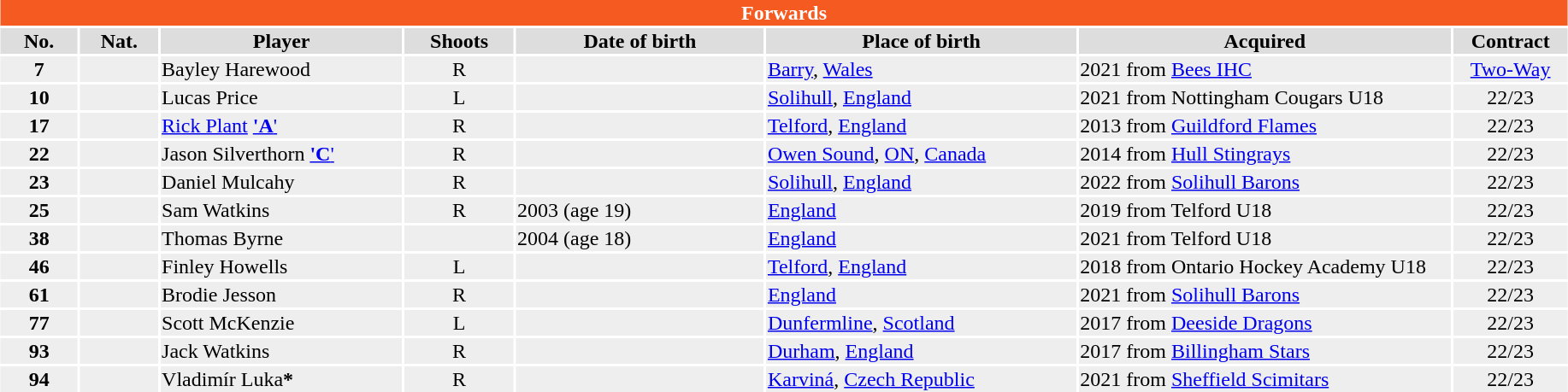<table class="toccolours"  style="width:97%; clear:both; margin:1.5em auto; text-align:center;">
<tr>
<th colspan="11" style="background:#f55a21; color:white;">Forwards</th>
</tr>
<tr style="background:#ddd;">
<th width=5%>No.</th>
<th width=5%>Nat.</th>
<th !width=22%>Player</th>
<th width=7%>Shoots</th>
<th width=16%>Date of birth</th>
<th width=20%>Place of birth</th>
<th width=24%>Acquired</th>
<td><strong>Contract</strong></td>
</tr>
<tr style="background:#eee;">
<td><strong>7</strong></td>
<td></td>
<td align="left">Bayley Harewood</td>
<td>R</td>
<td align="left"></td>
<td align="left"><a href='#'>Barry</a>, <a href='#'>Wales</a></td>
<td align="left">2021 from <a href='#'>Bees IHC</a></td>
<td><a href='#'>Two-Way</a></td>
</tr>
<tr style="background:#eee;">
<td><strong>10</strong></td>
<td></td>
<td align="left">Lucas Price</td>
<td>L</td>
<td align="left"></td>
<td align="left"><a href='#'>Solihull</a>, <a href='#'>England</a></td>
<td align="left">2021 from Nottingham Cougars U18</td>
<td>22/23</td>
</tr>
<tr style="background:#eee;">
<td><strong>17</strong></td>
<td></td>
<td align="left"><a href='#'>Rick Plant</a> <a href='#'><strong>'A</strong>'</a></td>
<td>R</td>
<td align="left"></td>
<td align="left"><a href='#'>Telford</a>, <a href='#'>England</a></td>
<td align="left">2013 from <a href='#'>Guildford Flames</a></td>
<td>22/23</td>
</tr>
<tr style="background:#eee;">
<td><strong>22</strong></td>
<td></td>
<td align="left">Jason Silverthorn <a href='#'><strong>'C</strong>'</a></td>
<td>R</td>
<td align="left"></td>
<td align="left"><a href='#'>Owen Sound</a>, <a href='#'>ON</a>, <a href='#'>Canada</a></td>
<td align="left">2014 from <a href='#'>Hull Stingrays</a></td>
<td>22/23</td>
</tr>
<tr style="background:#eee;">
<td><strong>23</strong></td>
<td></td>
<td align="left">Daniel Mulcahy</td>
<td>R</td>
<td align="left"></td>
<td align="left"><a href='#'>Solihull</a>, <a href='#'>England</a></td>
<td align="left">2022 from <a href='#'>Solihull Barons</a></td>
<td>22/23</td>
</tr>
<tr style="background:#eee;">
<td><strong>25</strong></td>
<td></td>
<td align="left">Sam Watkins</td>
<td>R</td>
<td align="left">2003 (age 19)</td>
<td align="left"><a href='#'>England</a></td>
<td align="left">2019 from Telford U18</td>
<td>22/23</td>
</tr>
<tr style="background:#eee;">
<td><strong>38</strong></td>
<td></td>
<td align="left">Thomas Byrne</td>
<td></td>
<td align="left">2004 (age 18)</td>
<td align="left"><a href='#'>England</a></td>
<td align="left">2021 from Telford U18</td>
<td>22/23</td>
</tr>
<tr style="background:#eee;">
<td><strong>46</strong></td>
<td></td>
<td align="left">Finley Howells</td>
<td>L</td>
<td align="left"></td>
<td align="left"><a href='#'>Telford</a>, <a href='#'>England</a></td>
<td align="left">2018 from Ontario Hockey Academy U18</td>
<td>22/23</td>
</tr>
<tr style="background:#eee;">
<td><strong>61</strong></td>
<td></td>
<td align="left">Brodie Jesson</td>
<td>R</td>
<td align="left"></td>
<td align="left"><a href='#'>England</a></td>
<td align="left">2021 from <a href='#'>Solihull Barons</a></td>
<td>22/23</td>
</tr>
<tr style="background:#eee;">
<td><strong>77</strong></td>
<td></td>
<td align="left">Scott McKenzie</td>
<td>L</td>
<td align="left"></td>
<td align="left"><a href='#'>Dunfermline</a>, <a href='#'>Scotland</a></td>
<td align="left">2017 from <a href='#'>Deeside Dragons</a></td>
<td>22/23</td>
</tr>
<tr style="background:#eee;">
<td><strong>93</strong></td>
<td></td>
<td align="left">Jack Watkins</td>
<td>R</td>
<td align="left"></td>
<td align="left"><a href='#'>Durham</a>, <a href='#'>England</a></td>
<td align="left">2017 from <a href='#'>Billingham Stars</a></td>
<td>22/23</td>
</tr>
<tr style="background:#eee;">
<td><strong>94</strong></td>
<td></td>
<td align="left">Vladimír Luka<strong>*</strong></td>
<td>R</td>
<td align="left"></td>
<td align="left"><a href='#'>Karviná</a>, <a href='#'>Czech Republic</a></td>
<td align="left">2021 from <a href='#'>Sheffield Scimitars</a></td>
<td>22/23</td>
</tr>
<tr>
</tr>
</table>
